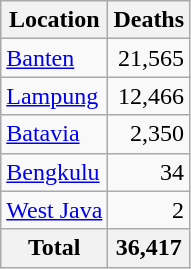<table class="wikitable">
<tr>
<th>Location</th>
<th>Deaths</th>
</tr>
<tr>
<td><a href='#'>Banten</a></td>
<td align=right>21,565</td>
</tr>
<tr>
<td><a href='#'>Lampung</a></td>
<td align=right>12,466</td>
</tr>
<tr>
<td><a href='#'>Batavia</a></td>
<td align=right>2,350</td>
</tr>
<tr>
<td><a href='#'>Bengkulu</a></td>
<td align=right>34</td>
</tr>
<tr>
<td><a href='#'>West Java</a></td>
<td align=right>2</td>
</tr>
<tr>
<th>Total</th>
<th>36,417</th>
</tr>
</table>
